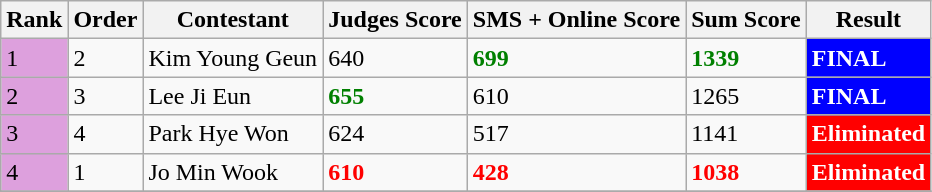<table class="wikitable">
<tr>
<th scope="col">Rank</th>
<th scope="col">Order</th>
<th scope="col">Contestant</th>
<th scope="col">Judges Score</th>
<th scope="col">SMS + Online Score</th>
<th scope="col">Sum Score</th>
<th scope="col">Result</th>
</tr>
<tr>
<td style="background:plum">1</td>
<td>2</td>
<td>Kim Young Geun</td>
<td>640</td>
<td style=color:green><strong>699</strong></td>
<td style=color:green><strong>1339</strong></td>
<td style="background:blue;color:white"><strong>FINAL</strong></td>
</tr>
<tr>
<td style="background:plum">2</td>
<td>3</td>
<td>Lee Ji Eun</td>
<td style=color:green><strong>655</strong></td>
<td>610</td>
<td>1265</td>
<td style="background:blue;color:white"><strong>FINAL</strong></td>
</tr>
<tr>
<td style="background:plum">3</td>
<td>4</td>
<td>Park Hye Won</td>
<td>624</td>
<td>517</td>
<td>1141</td>
<td style="background:red;color:white"><strong>Eliminated</strong></td>
</tr>
<tr>
<td style="background:plum">4</td>
<td>1</td>
<td>Jo Min Wook</td>
<td style=color:red><strong>610</strong></td>
<td style=color:red><strong>428</strong></td>
<td style=color:red><strong>1038</strong></td>
<td style="background:red;color:white"><strong>Eliminated</strong></td>
</tr>
<tr>
</tr>
</table>
